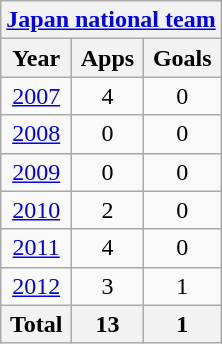<table class="wikitable" style="text-align:center">
<tr>
<th colspan=3><a href='#'>Japan national team</a></th>
</tr>
<tr>
<th>Year</th>
<th>Apps</th>
<th>Goals</th>
</tr>
<tr>
<td><a href='#'>2007</a></td>
<td>4</td>
<td>0</td>
</tr>
<tr>
<td><a href='#'>2008</a></td>
<td>0</td>
<td>0</td>
</tr>
<tr>
<td><a href='#'>2009</a></td>
<td>0</td>
<td>0</td>
</tr>
<tr>
<td><a href='#'>2010</a></td>
<td>2</td>
<td>0</td>
</tr>
<tr>
<td><a href='#'>2011</a></td>
<td>4</td>
<td>0</td>
</tr>
<tr>
<td><a href='#'>2012</a></td>
<td>3</td>
<td>1</td>
</tr>
<tr>
<th>Total</th>
<th>13</th>
<th>1</th>
</tr>
</table>
